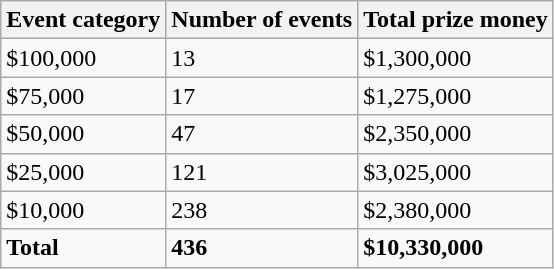<table class="wikitable">
<tr>
<th>Event category</th>
<th>Number of events</th>
<th>Total prize money</th>
</tr>
<tr>
<td>$100,000</td>
<td>13</td>
<td>$1,300,000</td>
</tr>
<tr>
<td>$75,000</td>
<td>17</td>
<td>$1,275,000</td>
</tr>
<tr>
<td>$50,000</td>
<td>47</td>
<td>$2,350,000</td>
</tr>
<tr>
<td>$25,000</td>
<td>121</td>
<td>$3,025,000</td>
</tr>
<tr>
<td>$10,000</td>
<td>238</td>
<td>$2,380,000</td>
</tr>
<tr>
<td><strong>Total</strong></td>
<td><strong>436</strong></td>
<td><strong>$10,330,000</strong></td>
</tr>
</table>
